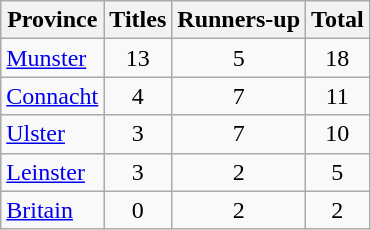<table class="wikitable sortable" style="text-align:center;">
<tr>
<th>Province</th>
<th>Titles</th>
<th>Runners-up</th>
<th>Total</th>
</tr>
<tr>
<td style="text-align:left"><a href='#'>Munster</a></td>
<td>13</td>
<td>5</td>
<td>18</td>
</tr>
<tr>
<td style="text-align:left"><a href='#'>Connacht</a></td>
<td>4</td>
<td>7</td>
<td>11</td>
</tr>
<tr>
<td style="text-align:left"><a href='#'>Ulster</a></td>
<td>3</td>
<td>7</td>
<td>10</td>
</tr>
<tr>
<td style="text-align:left"><a href='#'>Leinster</a></td>
<td>3</td>
<td>2</td>
<td>5</td>
</tr>
<tr>
<td style="text-align:left"><a href='#'>Britain</a></td>
<td>0</td>
<td>2</td>
<td>2</td>
</tr>
</table>
